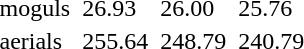<table>
<tr>
<td>moguls<br></td>
<td></td>
<td>26.93</td>
<td></td>
<td>26.00</td>
<td></td>
<td>25.76</td>
</tr>
<tr>
<td>aerials<br></td>
<td></td>
<td>255.64</td>
<td></td>
<td>248.79</td>
<td></td>
<td>240.79</td>
</tr>
</table>
